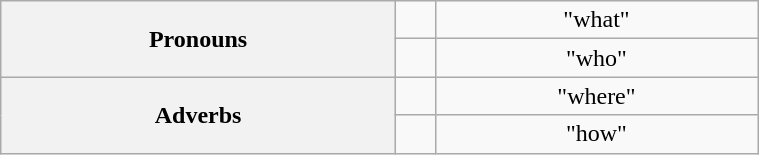<table class="wikitable" style="text-align: center;" width="40%">
<tr>
<th rowspan=2>Pronouns</th>
<td></td>
<td>"what"</td>
</tr>
<tr>
<td></td>
<td>"who"</td>
</tr>
<tr>
<th rowspan=2>Adverbs</th>
<td></td>
<td>"where"</td>
</tr>
<tr>
<td></td>
<td>"how"</td>
</tr>
</table>
